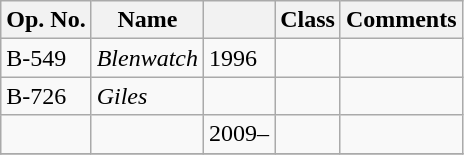<table class="wikitable">
<tr>
<th>Op. No.</th>
<th>Name</th>
<th></th>
<th>Class</th>
<th>Comments</th>
</tr>
<tr>
<td>B-549</td>
<td><em>Blenwatch</em></td>
<td>1996</td>
<td></td>
<td></td>
</tr>
<tr>
<td>B-726</td>
<td><em>Giles</em></td>
<td></td>
<td></td>
<td></td>
</tr>
<tr>
<td></td>
<td></td>
<td>2009–</td>
<td></td>
<td></td>
</tr>
<tr>
</tr>
</table>
